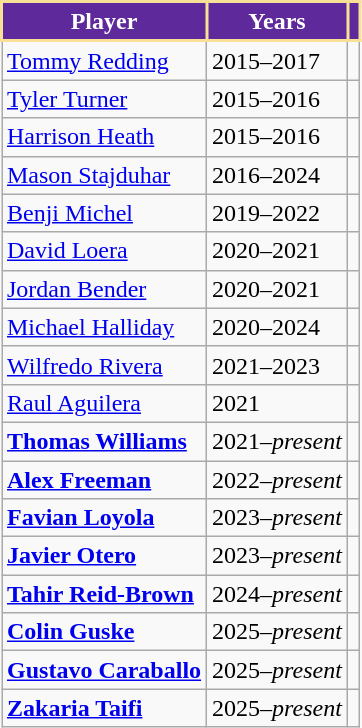<table class="wikitable" style="text-align:center">
<tr>
<th style="background:#5E299A; color:#FFFFFF; border:2px solid #F8E196;">Player</th>
<th style="background:#5E299A; color:#FFFFFF; border:2px solid #F8E196;">Years</th>
<th style="background:#5E299A; color:#FFFFFF; border:2px solid #F8E196;"></th>
</tr>
<tr>
<td style="text-align:left"> <a href='#'>Tommy Redding</a></td>
<td style="text-align:left">2015–2017</td>
<td></td>
</tr>
<tr>
<td style="text-align:left"> <a href='#'>Tyler Turner</a></td>
<td style="text-align:left">2015–2016</td>
<td></td>
</tr>
<tr>
<td style="text-align:left"> <a href='#'>Harrison Heath</a></td>
<td style="text-align:left">2015–2016</td>
<td></td>
</tr>
<tr>
<td style="text-align:left"> <a href='#'>Mason Stajduhar</a></td>
<td style="text-align:left">2016–2024</td>
<td></td>
</tr>
<tr>
<td style="text-align:left"> <a href='#'>Benji Michel</a></td>
<td style="text-align:left">2019–2022</td>
<td></td>
</tr>
<tr>
<td style="text-align:left"> <a href='#'>David Loera</a></td>
<td style="text-align:left">2020–2021</td>
<td></td>
</tr>
<tr>
<td style="text-align:left"> <a href='#'>Jordan Bender</a></td>
<td style="text-align:left">2020–2021</td>
<td></td>
</tr>
<tr>
<td style="text-align:left"> <a href='#'>Michael Halliday</a></td>
<td style="text-align:left">2020–2024</td>
<td></td>
</tr>
<tr>
<td style="text-align:left"> <a href='#'>Wilfredo Rivera</a></td>
<td style="text-align:left">2021–2023</td>
<td></td>
</tr>
<tr>
<td style="text-align:left"> <a href='#'>Raul Aguilera</a></td>
<td style="text-align:left">2021</td>
<td></td>
</tr>
<tr>
<td style="text-align:left"> <strong><a href='#'>Thomas Williams</a></strong></td>
<td style="text-align:left">2021–<em>present</em></td>
<td></td>
</tr>
<tr>
<td style="text-align:left"> <strong><a href='#'>Alex Freeman</a></strong></td>
<td style="text-align:left">2022–<em>present</em></td>
<td></td>
</tr>
<tr>
<td style="text-align:left"> <strong><a href='#'>Favian Loyola</a></strong></td>
<td style="text-align:left">2023–<em>present</em></td>
<td></td>
</tr>
<tr>
<td style="text-align:left"> <strong><a href='#'>Javier Otero</a></strong></td>
<td style="text-align:left">2023–<em>present</em></td>
<td></td>
</tr>
<tr>
<td style="text-align:left"> <strong><a href='#'>Tahir Reid-Brown</a></strong></td>
<td style="text-align:left">2024–<em>present</em></td>
<td></td>
</tr>
<tr>
<td style="text-align:left"> <strong><a href='#'>Colin Guske</a></strong></td>
<td style="text-align:left">2025–<em>present</em></td>
<td></td>
</tr>
<tr>
<td style="text-align:left"> <strong><a href='#'>Gustavo Caraballo</a></strong></td>
<td style="text-align:left">2025–<em>present</em></td>
<td></td>
</tr>
<tr>
<td style="text-align:left"> <strong><a href='#'>Zakaria Taifi</a></strong></td>
<td style="text-align:left">2025–<em>present</em></td>
<td></td>
</tr>
</table>
